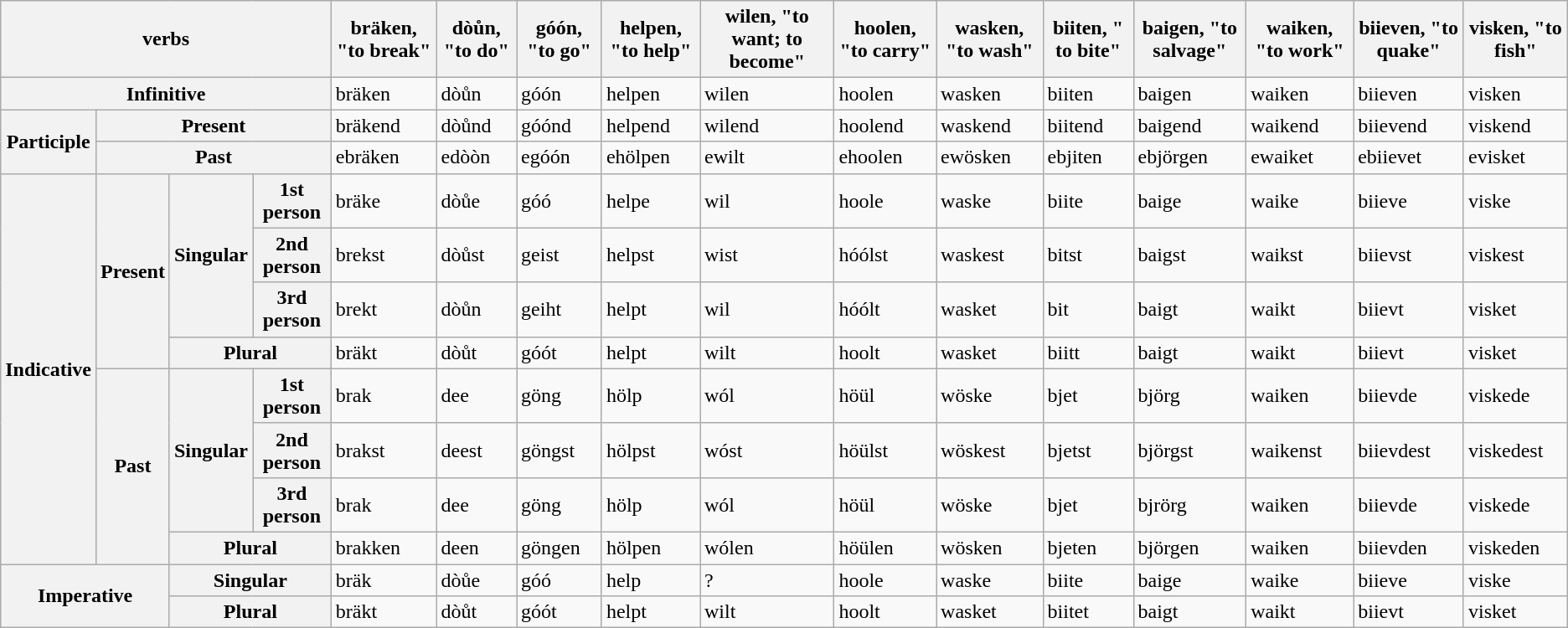<table class="wikitable mw-collapsible">
<tr>
<th colspan="4">verbs</th>
<th>bräken, "to break"</th>
<th>dòůn, "to do"</th>
<th>góón, "to go"</th>
<th>helpen, "to help"</th>
<th>wilen, "to want; to become"</th>
<th>hoolen, "to carry"</th>
<th>wasken, "to wash"</th>
<th>biiten, " to bite"</th>
<th>baigen, "to salvage"</th>
<th>waiken, "to work"</th>
<th>biieven, "to quake"</th>
<th>visken, "to fish"</th>
</tr>
<tr>
<th colspan="4">Infinitive</th>
<td>bräken</td>
<td>dòůn</td>
<td>góón</td>
<td>helpen</td>
<td>wilen</td>
<td>hoolen</td>
<td>wasken</td>
<td>biiten</td>
<td>baigen</td>
<td>waiken</td>
<td>biieven</td>
<td>visken</td>
</tr>
<tr>
<th rowspan="2">Participle</th>
<th colspan="3">Present</th>
<td>bräkend</td>
<td>dòůnd</td>
<td>góónd</td>
<td>helpend</td>
<td>wilend</td>
<td>hoolend</td>
<td>waskend</td>
<td>biitend</td>
<td>baigend</td>
<td>waikend</td>
<td>biievend</td>
<td>viskend</td>
</tr>
<tr>
<th colspan="3">Past</th>
<td>ebräken</td>
<td>edòòn</td>
<td>egóón</td>
<td>ehölpen</td>
<td>ewilt</td>
<td>ehoolen</td>
<td>ewösken</td>
<td>ebjiten</td>
<td>ebjörgen</td>
<td>ewaiket</td>
<td>ebiievet</td>
<td>evisket</td>
</tr>
<tr>
<th rowspan="8">Indicative</th>
<th rowspan="4">Present</th>
<th rowspan="3">Singular</th>
<th>1st person</th>
<td>bräke</td>
<td>dòůe</td>
<td>góó</td>
<td>helpe</td>
<td>wil</td>
<td>hoole</td>
<td>waske</td>
<td>biite</td>
<td>baige</td>
<td>waike</td>
<td>biieve</td>
<td>viske</td>
</tr>
<tr>
<th>2nd person</th>
<td>brekst</td>
<td>dòůst</td>
<td>geist</td>
<td>helpst</td>
<td>wist</td>
<td>hóólst</td>
<td>waskest</td>
<td>bitst</td>
<td>baigst</td>
<td>waikst</td>
<td>biievst</td>
<td>viskest</td>
</tr>
<tr>
<th>3rd person</th>
<td>brekt</td>
<td>dòůn</td>
<td>geiht</td>
<td>helpt</td>
<td>wil</td>
<td>hóólt</td>
<td>wasket</td>
<td>bit</td>
<td>baigt</td>
<td>waikt</td>
<td>biievt</td>
<td>visket</td>
</tr>
<tr>
<th colspan="2">Plural</th>
<td>bräkt</td>
<td>dòůt</td>
<td>góót</td>
<td>helpt</td>
<td>wilt</td>
<td>hoolt</td>
<td>wasket</td>
<td>biitt</td>
<td>baigt</td>
<td>waikt</td>
<td>biievt</td>
<td>visket</td>
</tr>
<tr>
<th rowspan="4">Past</th>
<th rowspan="3">Singular</th>
<th>1st person</th>
<td>brak</td>
<td>dee</td>
<td>göng</td>
<td>hölp</td>
<td>wól</td>
<td>höül</td>
<td>wöske</td>
<td>bjet</td>
<td>björg</td>
<td>waiken</td>
<td>biievde</td>
<td>viskede</td>
</tr>
<tr>
<th>2nd person</th>
<td>brakst</td>
<td>deest</td>
<td>göngst</td>
<td>hölpst</td>
<td>wóst</td>
<td>höülst</td>
<td>wöskest</td>
<td>bjetst</td>
<td>björgst</td>
<td>waikenst</td>
<td>biievdest</td>
<td>viskedest</td>
</tr>
<tr>
<th>3rd person</th>
<td>brak</td>
<td>dee</td>
<td>göng</td>
<td>hölp</td>
<td>wól</td>
<td>höül</td>
<td>wöske</td>
<td>bjet</td>
<td>bjrörg</td>
<td>waiken</td>
<td>biievde</td>
<td>viskede</td>
</tr>
<tr>
<th colspan="2">Plural</th>
<td>brakken</td>
<td>deen</td>
<td>göngen</td>
<td>hölpen</td>
<td>wólen</td>
<td>höülen</td>
<td>wösken</td>
<td>bjeten</td>
<td>björgen</td>
<td>waiken</td>
<td>biievden</td>
<td>viskeden</td>
</tr>
<tr>
<th colspan="2" rowspan="2">Imperative</th>
<th colspan="2">Singular</th>
<td>bräk</td>
<td>dòůe</td>
<td>góó</td>
<td>help</td>
<td>?</td>
<td>hoole</td>
<td>waske</td>
<td>biite</td>
<td>baige</td>
<td>waike</td>
<td>biieve</td>
<td>viske</td>
</tr>
<tr>
<th colspan="2">Plural</th>
<td>bräkt</td>
<td>dòůt</td>
<td>góót</td>
<td>helpt</td>
<td>wilt</td>
<td>hoolt</td>
<td>wasket</td>
<td>biitet</td>
<td>baigt</td>
<td>waikt</td>
<td>biievt</td>
<td>visket</td>
</tr>
</table>
